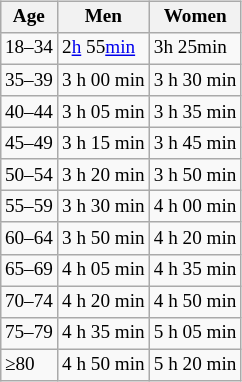<table class="wikitable" style="float:right; font-size: 80%;">
<tr>
<th>Age</th>
<th>Men</th>
<th>Women</th>
</tr>
<tr>
<td>18–34</td>
<td>2<a href='#'>h</a> 55<a href='#'>min</a></td>
<td>3h 25min</td>
</tr>
<tr>
<td>35–39</td>
<td>3 h 00 min</td>
<td>3 h 30 min</td>
</tr>
<tr>
<td>40–44</td>
<td>3 h 05 min</td>
<td>3 h 35 min</td>
</tr>
<tr>
<td>45–49</td>
<td>3 h 15 min</td>
<td>3 h 45 min</td>
</tr>
<tr>
<td>50–54</td>
<td>3 h 20 min</td>
<td>3 h 50 min</td>
</tr>
<tr>
<td>55–59</td>
<td>3 h 30 min</td>
<td>4 h 00 min</td>
</tr>
<tr>
<td>60–64</td>
<td>3 h 50 min</td>
<td>4 h 20 min</td>
</tr>
<tr>
<td>65–69</td>
<td>4 h 05 min</td>
<td>4 h 35 min</td>
</tr>
<tr>
<td>70–74</td>
<td>4 h 20 min</td>
<td>4 h 50 min</td>
</tr>
<tr>
<td>75–79</td>
<td>4 h 35 min</td>
<td>5 h 05 min</td>
</tr>
<tr>
<td>≥80</td>
<td>4 h 50 min</td>
<td>5 h 20 min</td>
</tr>
</table>
